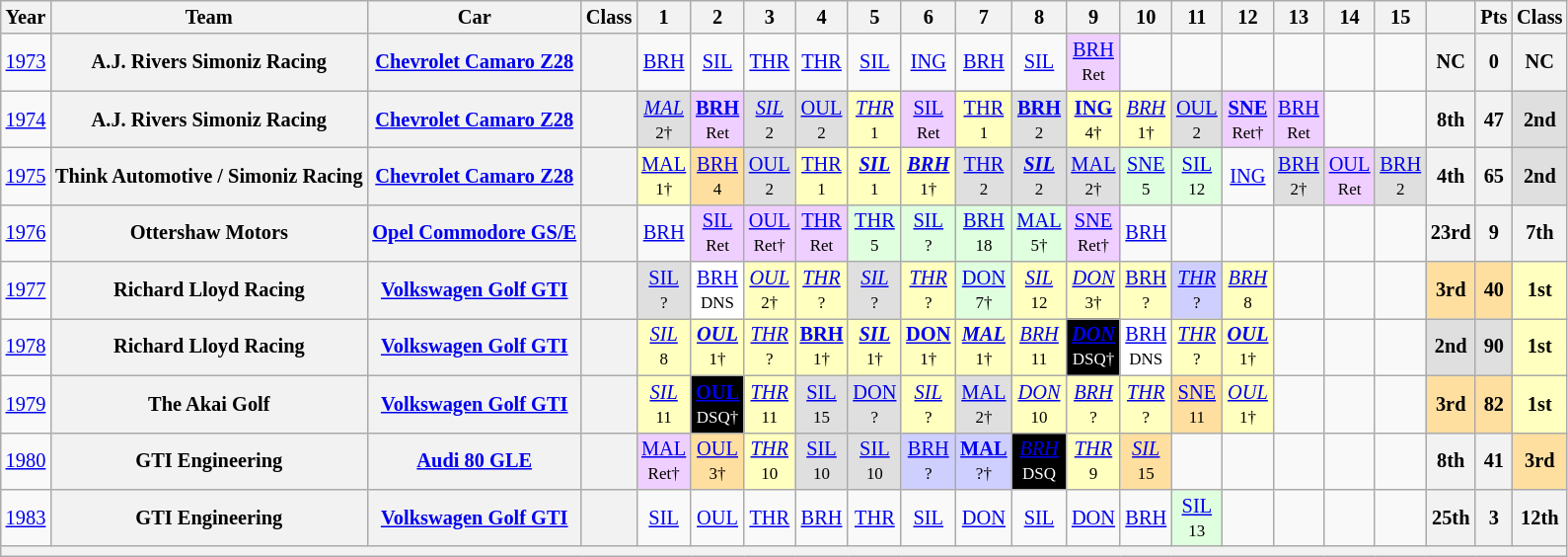<table class="wikitable" style="text-align:center; font-size:85%">
<tr>
<th>Year</th>
<th>Team</th>
<th>Car</th>
<th>Class</th>
<th>1</th>
<th>2</th>
<th>3</th>
<th>4</th>
<th>5</th>
<th>6</th>
<th>7</th>
<th>8</th>
<th>9</th>
<th>10</th>
<th>11</th>
<th>12</th>
<th>13</th>
<th>14</th>
<th>15</th>
<th></th>
<th>Pts</th>
<th>Class</th>
</tr>
<tr>
<td><a href='#'>1973</a></td>
<th>A.J. Rivers Simoniz Racing</th>
<th><a href='#'>Chevrolet Camaro Z28</a></th>
<th><span></span></th>
<td><a href='#'>BRH</a></td>
<td><a href='#'>SIL</a></td>
<td><a href='#'>THR</a></td>
<td><a href='#'>THR</a></td>
<td><a href='#'>SIL</a></td>
<td><a href='#'>ING</a></td>
<td><a href='#'>BRH</a></td>
<td><a href='#'>SIL</a></td>
<td style="background:#EFCFFF;"><a href='#'>BRH</a><br><small>Ret</small></td>
<td></td>
<td></td>
<td></td>
<td></td>
<td></td>
<td></td>
<th>NC</th>
<th>0</th>
<th>NC</th>
</tr>
<tr>
<td><a href='#'>1974</a></td>
<th>A.J. Rivers Simoniz Racing</th>
<th><a href='#'>Chevrolet Camaro Z28</a></th>
<th><span></span></th>
<td style="background:#DFDFDF;"><em><a href='#'>MAL</a></em><br><small>2†</small></td>
<td style="background:#EFCFFF;"><strong><a href='#'>BRH</a></strong><br><small>Ret</small></td>
<td style="background:#DFDFDF;"><em><a href='#'>SIL</a></em><br><small>2</small></td>
<td style="background:#DFDFDF;"><a href='#'>OUL</a><br><small>2</small></td>
<td style="background:#FFFFBF;"><em><a href='#'>THR</a></em><br><small>1</small></td>
<td style="background:#EFCFFF;"><a href='#'>SIL</a><br><small>Ret</small></td>
<td style="background:#FFFFBF;"><a href='#'>THR</a><br><small>1</small></td>
<td style="background:#DFDFDF;"><strong><a href='#'>BRH</a></strong><br><small>2</small></td>
<td style="background:#FFFFBF;"><strong><a href='#'>ING</a></strong><br><small>4†</small></td>
<td style="background:#FFFFBF;"><em><a href='#'>BRH</a></em><br><small>1†</small></td>
<td style="background:#DFDFDF;"><a href='#'>OUL</a><br><small>2</small></td>
<td style="background:#EFCFFF;"><strong><a href='#'>SNE</a></strong><br><small>Ret†</small></td>
<td style="background:#EFCFFF;"><a href='#'>BRH</a><br><small>Ret</small></td>
<td></td>
<td></td>
<th>8th</th>
<th>47</th>
<td style="background:#DFDFDF;"><strong>2nd</strong></td>
</tr>
<tr>
<td><a href='#'>1975</a></td>
<th>Think Automotive / Simoniz Racing</th>
<th><a href='#'>Chevrolet Camaro Z28</a></th>
<th><span></span></th>
<td style="background:#FFFFBF;"><a href='#'>MAL</a><br><small>1†</small></td>
<td style="background:#FFDF9F;"><a href='#'>BRH</a><br><small>4</small></td>
<td style="background:#DFDFDF;"><a href='#'>OUL</a><br><small>2</small></td>
<td style="background:#FFFFBF;"><a href='#'>THR</a><br><small>1</small></td>
<td style="background:#FFFFBF;"><strong><em><a href='#'>SIL</a></em></strong><br><small>1</small></td>
<td style="background:#FFFFBF;"><strong><em><a href='#'>BRH</a></em></strong><br><small>1†</small></td>
<td style="background:#DFDFDF;"><a href='#'>THR</a><br><small>2</small></td>
<td style="background:#DFDFDF;"><strong><em><a href='#'>SIL</a></em></strong><br><small>2</small></td>
<td style="background:#DFDFDF;"><a href='#'>MAL</a><br><small>2†</small></td>
<td style="background:#DFFFDF;"><a href='#'>SNE</a><br><small>5</small></td>
<td style="background:#DFFFDF;"><a href='#'>SIL</a><br><small>12</small></td>
<td><a href='#'>ING</a></td>
<td style="background:#DFDFDF;"><a href='#'>BRH</a><br><small>2†</small></td>
<td style="background:#EFCFFF;"><a href='#'>OUL</a><br><small>Ret</small></td>
<td style="background:#DFDFDF;"><a href='#'>BRH</a><br><small>2</small></td>
<th>4th</th>
<th>65</th>
<td style="background:#DFDFDF;"><strong>2nd</strong></td>
</tr>
<tr>
<td><a href='#'>1976</a></td>
<th>Ottershaw Motors</th>
<th><a href='#'>Opel Commodore GS/E</a></th>
<th><span></span></th>
<td><a href='#'>BRH</a></td>
<td style="background:#EFCFFF;"><a href='#'>SIL</a><br><small>Ret</small></td>
<td style="background:#EFCFFF;"><a href='#'>OUL</a><br><small>Ret†</small></td>
<td style="background:#EFCFFF;"><a href='#'>THR</a><br><small>Ret</small></td>
<td style="background:#DFFFDF;"><a href='#'>THR</a><br><small>5</small></td>
<td style="background:#DFFFDF;"><a href='#'>SIL</a><br><small>?</small></td>
<td style="background:#DFFFDF;"><a href='#'>BRH</a><br><small>18</small></td>
<td style="background:#DFFFDF;"><a href='#'>MAL</a><br><small>5†</small></td>
<td style="background:#EFCFFF;"><a href='#'>SNE</a><br><small>Ret†</small></td>
<td><a href='#'>BRH</a></td>
<td></td>
<td></td>
<td></td>
<td></td>
<td></td>
<th>23rd</th>
<th>9</th>
<th>7th</th>
</tr>
<tr>
<td><a href='#'>1977</a></td>
<th>Richard Lloyd Racing</th>
<th><a href='#'>Volkswagen Golf GTI</a></th>
<th><span></span></th>
<td style="background:#DFDFDF;"><a href='#'>SIL</a><br><small>?</small></td>
<td style="background:#FFFFFF;"><a href='#'>BRH</a><br><small>DNS</small></td>
<td style="background:#FFFFBF;"><em><a href='#'>OUL</a></em><br><small>2†</small></td>
<td style="background:#FFFFBF;"><em><a href='#'>THR</a></em><br><small>?</small></td>
<td style="background:#DFDFDF;"><em><a href='#'>SIL</a></em><br><small>?</small></td>
<td style="background:#FFFFBF;"><em><a href='#'>THR</a></em><br><small>?</small></td>
<td style="background:#DFFFDF;"><a href='#'>DON</a><br><small>7†</small></td>
<td style="background:#FFFFBF;"><em><a href='#'>SIL</a></em><br><small>12</small></td>
<td style="background:#FFFFBF;"><em><a href='#'>DON</a></em><br><small>3†</small></td>
<td style="background:#FFFFBF;"><a href='#'>BRH</a><br><small>?</small></td>
<td style="background:#CFCFFF;"><em><a href='#'>THR</a></em><br><small>?</small></td>
<td style="background:#FFFFBF;"><em><a href='#'>BRH</a></em><br><small>8</small></td>
<td></td>
<td></td>
<td></td>
<td style="background:#FFDF9F;"><strong>3rd</strong></td>
<td style="background:#FFDF9F;"><strong>40</strong></td>
<td style="background:#FFFFBF;"><strong>1st</strong></td>
</tr>
<tr>
<td><a href='#'>1978</a></td>
<th>Richard Lloyd Racing</th>
<th><a href='#'>Volkswagen Golf GTI</a></th>
<th><span></span></th>
<td style="background:#FFFFBF;"><em><a href='#'>SIL</a></em><br><small>8</small></td>
<td style="background:#FFFFBF;"><strong><em><a href='#'>OUL</a></em></strong><br><small>1†</small></td>
<td style="background:#FFFFBF;"><em><a href='#'>THR</a></em><br><small>?</small></td>
<td style="background:#FFFFBF;"><strong><a href='#'>BRH</a></strong><br><small>1†</small></td>
<td style="background:#FFFFBF;"><strong><em><a href='#'>SIL</a></em></strong><br><small>1†</small></td>
<td style="background:#FFFFBF;"><strong><a href='#'>DON</a></strong><br><small>1†</small></td>
<td style="background:#FFFFBF;"><strong><em><a href='#'>MAL</a></em></strong><br><small>1†</small></td>
<td style="background:#FFFFBF;"><em><a href='#'>BRH</a></em><br><small>11</small></td>
<td style="background:#000000; color:white"><strong><em><a href='#'><span>DON</span></a></em></strong><br><small>DSQ†</small></td>
<td style="background:#FFFFFF;"><a href='#'>BRH</a><br><small>DNS</small></td>
<td style="background:#FFFFBF;"><em><a href='#'>THR</a></em><br><small>?</small></td>
<td style="background:#FFFFBF;"><strong><em><a href='#'>OUL</a></em></strong><br><small>1†</small></td>
<td></td>
<td></td>
<td></td>
<td style="background:#DFDFDF;"><strong>2nd</strong></td>
<td style="background:#DFDFDF;"><strong>90</strong></td>
<td style="background:#FFFFBF;"><strong>1st</strong></td>
</tr>
<tr>
<td><a href='#'>1979</a></td>
<th>The Akai Golf</th>
<th><a href='#'>Volkswagen Golf GTI</a></th>
<th><span></span></th>
<td style="background:#FFFFBF;"><em><a href='#'>SIL</a></em><br><small>11</small></td>
<td style="background:#000000; color:white"><strong><a href='#'><span>OUL</span></a></strong><br><small>DSQ†</small></td>
<td style="background:#FFFFBF;"><em><a href='#'>THR</a></em><br><small>11</small></td>
<td style="background:#DFDFDF;"><a href='#'>SIL</a><br><small>15</small></td>
<td style="background:#DFDFDF;"><a href='#'>DON</a><br><small>?</small></td>
<td style="background:#FFFFBF;"><em><a href='#'>SIL</a></em><br><small>?</small></td>
<td style="background:#DFDFDF;"><a href='#'>MAL</a><br><small>2†</small></td>
<td style="background:#FFFFBF;"><em><a href='#'>DON</a></em><br><small>10</small></td>
<td style="background:#FFFFBF;"><em><a href='#'>BRH</a></em><br><small>?</small></td>
<td style="background:#FFFFBF;"><em><a href='#'>THR</a></em><br><small>?</small></td>
<td style="background:#FFDF9F;"><a href='#'>SNE</a><br><small>11</small></td>
<td style="background:#FFFFBF;"><em><a href='#'>OUL</a></em><br><small>1†</small></td>
<td></td>
<td></td>
<td></td>
<td style="background:#FFDF9F;"><strong>3rd</strong></td>
<td style="background:#FFDF9F;"><strong>82</strong></td>
<td style="background:#FFFFBF;"><strong>1st</strong></td>
</tr>
<tr>
<td><a href='#'>1980</a></td>
<th>GTI Engineering</th>
<th><a href='#'>Audi 80 GLE</a></th>
<th><span></span></th>
<td style="background:#EFCFFF;"><a href='#'>MAL</a><br><small>Ret†</small></td>
<td style="background:#FFDF9F;"><a href='#'>OUL</a><br><small>3†</small></td>
<td style="background:#FFFFBF;"><em><a href='#'>THR</a></em><br><small>10</small></td>
<td style="background:#DFDFDF;"><a href='#'>SIL</a><br><small>10</small></td>
<td style="background:#DFDFDF;"><a href='#'>SIL</a><br><small>10</small></td>
<td style="background:#CFCFFF;"><a href='#'>BRH</a><br><small>?</small></td>
<td style="background:#CFCFFF;"><strong><a href='#'>MAL</a></strong><br><small>?†</small></td>
<td style="background:#000000; color:white"><em><a href='#'><span>BRH</span></a></em><br><small>DSQ</small></td>
<td style="background:#FFFFBF;"><em><a href='#'>THR</a></em><br><small>9</small></td>
<td style="background:#FFDF9F;"><em><a href='#'>SIL</a></em><br><small>15</small></td>
<td></td>
<td></td>
<td></td>
<td></td>
<td></td>
<th>8th</th>
<th>41</th>
<td style="background:#FFDF9F;"><strong>3rd</strong></td>
</tr>
<tr>
<td><a href='#'>1983</a></td>
<th>GTI Engineering</th>
<th><a href='#'>Volkswagen Golf GTI</a></th>
<th><span></span></th>
<td><a href='#'>SIL</a></td>
<td><a href='#'>OUL</a></td>
<td><a href='#'>THR</a></td>
<td><a href='#'>BRH</a></td>
<td><a href='#'>THR</a></td>
<td><a href='#'>SIL</a></td>
<td><a href='#'>DON</a></td>
<td><a href='#'>SIL</a></td>
<td><a href='#'>DON</a></td>
<td><a href='#'>BRH</a></td>
<td style="background:#DFFFDF;"><a href='#'>SIL</a><br><small>13</small></td>
<td></td>
<td></td>
<td></td>
<td></td>
<th>25th</th>
<th>3</th>
<th>12th</th>
</tr>
<tr>
<th colspan="22"></th>
</tr>
</table>
